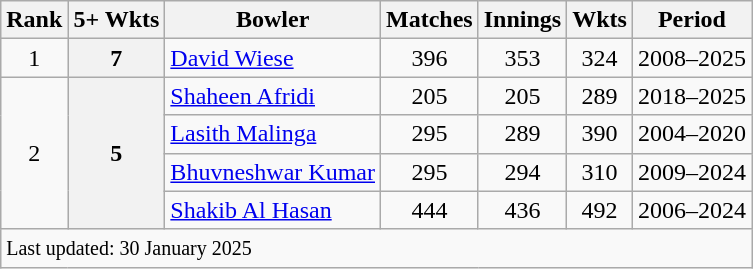<table class="wikitable sortable">
<tr>
<th scope="col">Rank</th>
<th scope="col">5+ Wkts</th>
<th scope="col">Bowler</th>
<th scope="col">Matches</th>
<th scope="col">Innings</th>
<th scope="col">Wkts</th>
<th scope="col">Period</th>
</tr>
<tr>
<td align=center>1</td>
<th>7</th>
<td> <a href='#'>David Wiese</a></td>
<td align=center>396</td>
<td align=center>353</td>
<td align=center>324</td>
<td>2008–2025</td>
</tr>
<tr>
<td align=center rowspan=4>2</td>
<th rowspan=4>5</th>
<td> <a href='#'>Shaheen Afridi</a></td>
<td align=center>205</td>
<td align=center>205</td>
<td align=center>289</td>
<td>2018–2025</td>
</tr>
<tr>
<td> <a href='#'>Lasith Malinga</a></td>
<td align=center>295</td>
<td align=center>289</td>
<td align=center>390</td>
<td>2004–2020</td>
</tr>
<tr>
<td> <a href='#'>Bhuvneshwar Kumar</a></td>
<td align=center>295</td>
<td align=center>294</td>
<td align=center>310</td>
<td>2009–2024</td>
</tr>
<tr>
<td> <a href='#'>Shakib Al Hasan</a></td>
<td align=center>444</td>
<td align=center>436</td>
<td align=center>492</td>
<td>2006–2024</td>
</tr>
<tr>
<td colspan=7><small>Last updated: 30 January 2025</small></td>
</tr>
</table>
